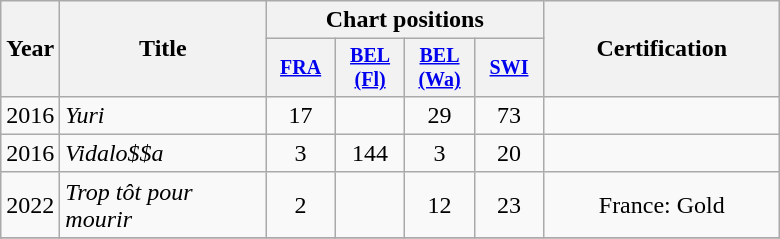<table class="wikitable">
<tr>
<th rowspan="2">Year</th>
<th style="width:130px;" rowspan="2">Title</th>
<th colspan="4">Chart positions</th>
<th style="width:150px;" rowspan="2">Certification</th>
</tr>
<tr>
<th style="width:40px; font-size:smaller;"><a href='#'>FRA</a><br></th>
<th style="width:40px; font-size:smaller;"><a href='#'>BEL<br>(Fl)</a><br></th>
<th style="width:40px; font-size:smaller;"><a href='#'>BEL<br>(Wa)</a><br></th>
<th style="width:40px; font-size:smaller;"><a href='#'>SWI</a></th>
</tr>
<tr>
<td style="text-align:center;">2016</td>
<td><em>Yuri</em></td>
<td style="text-align:center;">17</td>
<td style="text-align:center;"></td>
<td style="text-align:center;">29</td>
<td style="text-align:center;">73</td>
<td style="text-align:center;"></td>
</tr>
<tr>
<td style="text-align:center;">2016</td>
<td><em>Vidalo$$a</em></td>
<td style="text-align:center;">3</td>
<td style="text-align:center;">144</td>
<td style="text-align:center;">3</td>
<td style="text-align:center;">20</td>
<td style="text-align:center;"></td>
</tr>
<tr>
<td style="text-align:center;">2022</td>
<td><em>Trop tôt pour mourir</em></td>
<td style="text-align:center;">2<br></td>
<td style="text-align:center;"></td>
<td style="text-align:center;">12</td>
<td style="text-align:center;">23</td>
<td style="text-align:center;">France: Gold</td>
</tr>
<tr>
</tr>
</table>
